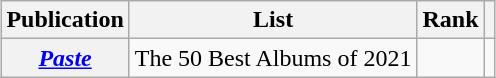<table class="wikitable mw-collapsible sortable plainrowheaders" style="margin-left: auto; margin-right: auto; border: none;">
<tr>
<th scope="col">Publication</th>
<th scope="col" class="unsortable">List</th>
<th scope="col" data-sort-type="number">Rank</th>
<th scope="col" class="unsortable"></th>
</tr>
<tr>
<th scope="row"><em><a href='#'>Paste</a></em></th>
<td>The 50 Best Albums of 2021</td>
<td></td>
<td></td>
</tr>
</table>
